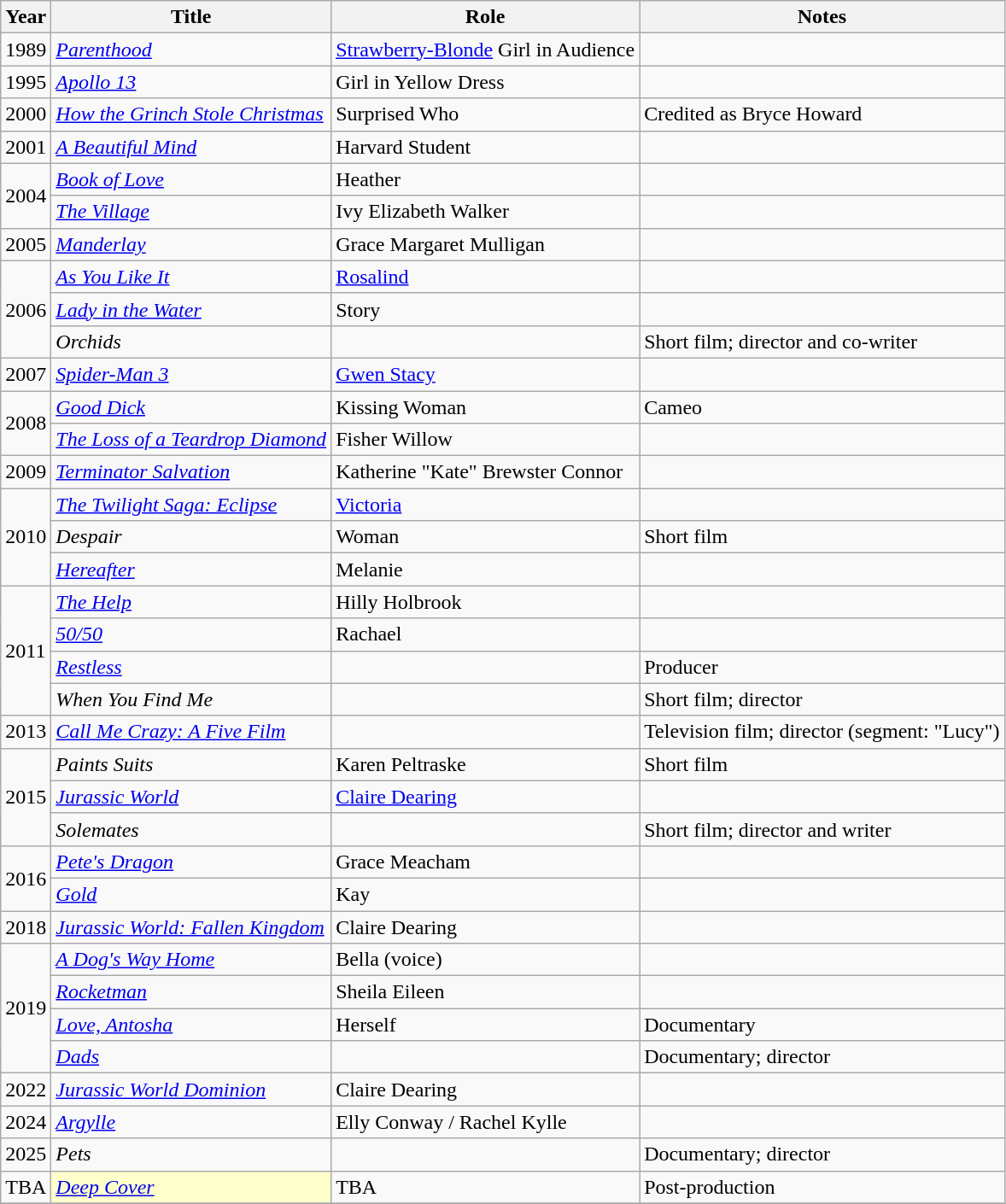<table class="wikitable sortable">
<tr>
<th>Year</th>
<th>Title</th>
<th>Role</th>
<th class="unsortable">Notes</th>
</tr>
<tr>
<td>1989</td>
<td><em><a href='#'>Parenthood</a></em></td>
<td><a href='#'>Strawberry-Blonde</a> Girl in Audience</td>
<td></td>
</tr>
<tr>
<td>1995</td>
<td><em><a href='#'>Apollo 13</a></em></td>
<td>Girl in Yellow Dress</td>
<td></td>
</tr>
<tr>
<td>2000</td>
<td><em><a href='#'>How the Grinch Stole Christmas</a></em></td>
<td>Surprised Who</td>
<td>Credited as Bryce Howard</td>
</tr>
<tr>
<td>2001</td>
<td><em><a href='#'>A Beautiful Mind</a></em></td>
<td>Harvard Student</td>
<td></td>
</tr>
<tr>
<td rowspan=2>2004</td>
<td><em><a href='#'>Book of Love</a></em></td>
<td>Heather</td>
<td></td>
</tr>
<tr>
<td><em><a href='#'>The Village</a></em></td>
<td>Ivy Elizabeth Walker</td>
<td></td>
</tr>
<tr>
<td>2005</td>
<td><em><a href='#'>Manderlay</a></em></td>
<td>Grace Margaret Mulligan</td>
<td></td>
</tr>
<tr>
<td rowspan=3>2006</td>
<td><em><a href='#'>As You Like It</a></em></td>
<td><a href='#'>Rosalind</a></td>
<td></td>
</tr>
<tr>
<td><em><a href='#'>Lady in the Water</a></em></td>
<td>Story</td>
<td></td>
</tr>
<tr>
<td><em>Orchids</em></td>
<td></td>
<td>Short film; director and co-writer</td>
</tr>
<tr>
<td>2007</td>
<td><em><a href='#'>Spider-Man 3</a></em></td>
<td><a href='#'>Gwen Stacy</a></td>
<td></td>
</tr>
<tr>
<td rowspan=2>2008</td>
<td><em><a href='#'>Good Dick</a></em></td>
<td>Kissing Woman</td>
<td>Cameo</td>
</tr>
<tr>
<td><em><a href='#'>The Loss of a Teardrop Diamond</a></em></td>
<td>Fisher Willow</td>
<td></td>
</tr>
<tr>
<td>2009</td>
<td><em><a href='#'>Terminator Salvation</a></em></td>
<td>Katherine "Kate" Brewster Connor</td>
<td></td>
</tr>
<tr>
<td rowspan="3">2010</td>
<td><em><a href='#'>The Twilight Saga: Eclipse</a></em></td>
<td><a href='#'>Victoria</a></td>
<td></td>
</tr>
<tr>
<td><em>Despair</em></td>
<td>Woman</td>
<td>Short film</td>
</tr>
<tr>
<td><em><a href='#'>Hereafter</a></em></td>
<td>Melanie</td>
<td></td>
</tr>
<tr>
<td rowspan="4">2011</td>
<td><em><a href='#'>The Help</a></em></td>
<td>Hilly Holbrook</td>
<td></td>
</tr>
<tr>
<td><em><a href='#'>50/50</a></em></td>
<td>Rachael</td>
<td></td>
</tr>
<tr>
<td><em><a href='#'>Restless</a></em></td>
<td></td>
<td>Producer</td>
</tr>
<tr>
<td><em>When You Find Me</em></td>
<td></td>
<td>Short film; director</td>
</tr>
<tr>
<td>2013</td>
<td><em><a href='#'>Call Me Crazy: A Five Film</a></em></td>
<td></td>
<td>Television film; director (segment: "Lucy")</td>
</tr>
<tr>
<td rowspan="3">2015</td>
<td><em>Paints Suits</em></td>
<td>Karen Peltraske</td>
<td>Short film</td>
</tr>
<tr>
<td><em><a href='#'>Jurassic World</a></em></td>
<td><a href='#'>Claire Dearing</a></td>
<td></td>
</tr>
<tr>
<td><em>Solemates</em></td>
<td></td>
<td>Short film; director and writer</td>
</tr>
<tr>
<td rowspan=2>2016</td>
<td><em><a href='#'>Pete's Dragon</a></em></td>
<td>Grace Meacham</td>
<td></td>
</tr>
<tr>
<td><em><a href='#'>Gold</a></em></td>
<td>Kay</td>
<td></td>
</tr>
<tr>
<td>2018</td>
<td><em><a href='#'>Jurassic World: Fallen Kingdom</a></em></td>
<td>Claire Dearing</td>
<td></td>
</tr>
<tr>
<td rowspan="4">2019</td>
<td><em><a href='#'>A Dog's Way Home</a></em></td>
<td>Bella (voice)</td>
<td></td>
</tr>
<tr>
<td><em><a href='#'>Rocketman</a></em></td>
<td>Sheila Eileen</td>
<td></td>
</tr>
<tr>
<td><em><a href='#'>Love, Antosha</a></em></td>
<td>Herself</td>
<td>Documentary</td>
</tr>
<tr>
<td><em><a href='#'>Dads</a></em></td>
<td></td>
<td>Documentary; director</td>
</tr>
<tr>
<td>2022</td>
<td><em><a href='#'>Jurassic World Dominion</a></em></td>
<td>Claire Dearing</td>
<td></td>
</tr>
<tr>
<td>2024</td>
<td><em><a href='#'>Argylle</a></em></td>
<td>Elly Conway / Rachel Kylle</td>
<td></td>
</tr>
<tr>
<td>2025</td>
<td><em>Pets</em></td>
<td></td>
<td>Documentary; director</td>
</tr>
<tr>
<td>TBA</td>
<td style="background:#FFFFCC;"><em><a href='#'>Deep Cover</a></em> </td>
<td>TBA</td>
<td>Post-production</td>
</tr>
<tr>
</tr>
</table>
